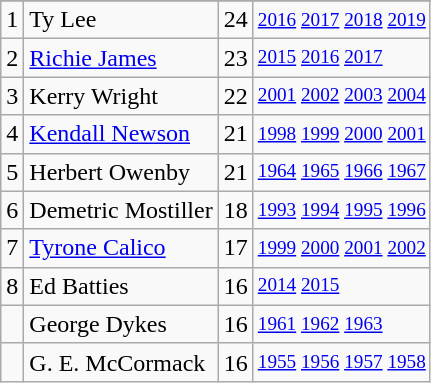<table class="wikitable">
<tr>
</tr>
<tr>
<td>1</td>
<td>Ty Lee</td>
<td>24</td>
<td style="font-size:80%;"><a href='#'>2016</a> <a href='#'>2017</a> <a href='#'>2018</a> <a href='#'>2019</a></td>
</tr>
<tr>
<td>2</td>
<td><a href='#'>Richie James</a></td>
<td>23</td>
<td style="font-size:80%;"><a href='#'>2015</a> <a href='#'>2016</a> <a href='#'>2017</a></td>
</tr>
<tr>
<td>3</td>
<td>Kerry Wright</td>
<td>22</td>
<td style="font-size:80%;"><a href='#'>2001</a> <a href='#'>2002</a> <a href='#'>2003</a> <a href='#'>2004</a></td>
</tr>
<tr>
<td>4</td>
<td><a href='#'>Kendall Newson</a></td>
<td>21</td>
<td style="font-size:80%;"><a href='#'>1998</a> <a href='#'>1999</a> <a href='#'>2000</a> <a href='#'>2001</a></td>
</tr>
<tr>
<td>5</td>
<td>Herbert Owenby</td>
<td>21</td>
<td style="font-size:80%;"><a href='#'>1964</a> <a href='#'>1965</a> <a href='#'>1966</a> <a href='#'>1967</a></td>
</tr>
<tr>
<td>6</td>
<td>Demetric Mostiller</td>
<td>18</td>
<td style="font-size:80%;"><a href='#'>1993</a> <a href='#'>1994</a> <a href='#'>1995</a> <a href='#'>1996</a></td>
</tr>
<tr>
<td>7</td>
<td><a href='#'>Tyrone Calico</a></td>
<td>17</td>
<td style="font-size:80%;"><a href='#'>1999</a> <a href='#'>2000</a> <a href='#'>2001</a> <a href='#'>2002</a></td>
</tr>
<tr>
<td>8</td>
<td>Ed Batties</td>
<td>16</td>
<td style="font-size:80%;"><a href='#'>2014</a> <a href='#'>2015</a></td>
</tr>
<tr>
<td></td>
<td>George Dykes</td>
<td>16</td>
<td style="font-size:80%;"><a href='#'>1961</a> <a href='#'>1962</a> <a href='#'>1963</a></td>
</tr>
<tr>
<td></td>
<td>G. E. McCormack</td>
<td>16</td>
<td style="font-size:80%;"><a href='#'>1955</a> <a href='#'>1956</a> <a href='#'>1957</a> <a href='#'>1958</a></td>
</tr>
</table>
